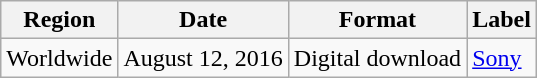<table class="wikitable">
<tr>
<th>Region</th>
<th>Date</th>
<th>Format</th>
<th>Label</th>
</tr>
<tr>
<td>Worldwide</td>
<td>August 12, 2016</td>
<td>Digital download</td>
<td><a href='#'>Sony</a></td>
</tr>
</table>
